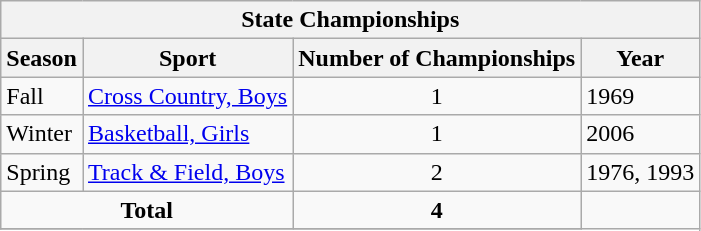<table class="wikitable">
<tr>
<th colspan="4">State Championships</th>
</tr>
<tr>
<th>Season</th>
<th>Sport</th>
<th>Number of Championships</th>
<th>Year</th>
</tr>
<tr>
<td rowspan="1">Fall</td>
<td><a href='#'>Cross Country, Boys</a></td>
<td align="center">1</td>
<td>1969</td>
</tr>
<tr>
<td rowspan="1">Winter</td>
<td><a href='#'>Basketball, Girls</a></td>
<td align="center">1</td>
<td>2006</td>
</tr>
<tr>
<td rowspan="1">Spring</td>
<td><a href='#'>Track & Field, Boys</a></td>
<td align="center">2</td>
<td>1976, 1993</td>
</tr>
<tr>
<td align="center" colspan="2"><strong>Total</strong></td>
<td align="center"><strong>4</strong></td>
</tr>
<tr>
</tr>
</table>
